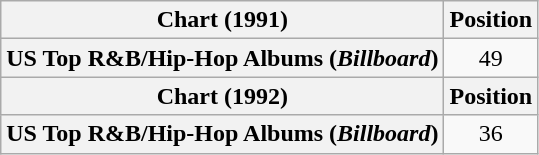<table class="wikitable plainrowheaders" style="text-align:center">
<tr>
<th scope="col">Chart (1991)</th>
<th scope="col">Position</th>
</tr>
<tr>
<th scope="row">US Top R&B/Hip-Hop Albums (<em>Billboard</em>)</th>
<td>49</td>
</tr>
<tr>
<th scope="col">Chart (1992)</th>
<th scope="col">Position</th>
</tr>
<tr>
<th scope="row">US Top R&B/Hip-Hop Albums (<em>Billboard</em>)</th>
<td>36</td>
</tr>
</table>
